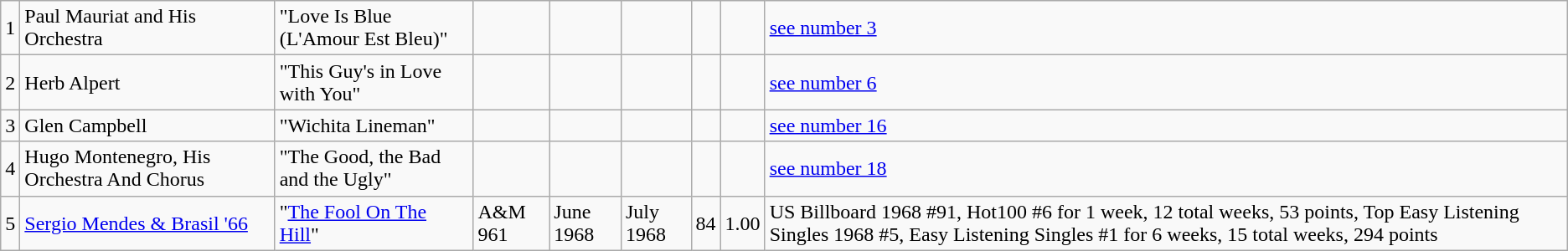<table class="wikitable sortable">
<tr>
<td>1</td>
<td>Paul Mauriat and His Orchestra</td>
<td>"Love Is Blue (L'Amour Est Bleu)"</td>
<td></td>
<td></td>
<td></td>
<td></td>
<td></td>
<td><a href='#'>see number 3</a></td>
</tr>
<tr>
<td>2</td>
<td>Herb Alpert</td>
<td>"This Guy's in Love with You"</td>
<td></td>
<td></td>
<td></td>
<td></td>
<td></td>
<td><a href='#'>see number 6</a></td>
</tr>
<tr>
<td>3</td>
<td>Glen Campbell</td>
<td>"Wichita Lineman"</td>
<td></td>
<td></td>
<td></td>
<td></td>
<td></td>
<td><a href='#'>see number 16</a></td>
</tr>
<tr>
<td>4</td>
<td>Hugo Montenegro, His Orchestra And Chorus</td>
<td>"The Good, the Bad and the Ugly"</td>
<td></td>
<td></td>
<td></td>
<td></td>
<td></td>
<td><a href='#'>see number 18</a></td>
</tr>
<tr>
<td>5</td>
<td><a href='#'>Sergio Mendes & Brasil '66</a></td>
<td>"<a href='#'>The Fool On The Hill</a>"</td>
<td>A&M 961</td>
<td>June 1968</td>
<td>July 1968</td>
<td>84</td>
<td>1.00</td>
<td>US Billboard 1968 #91, Hot100 #6 for 1 week, 12 total weeks, 53 points, Top Easy Listening Singles 1968 #5, Easy Listening Singles #1 for 6 weeks, 15 total weeks, 294 points</td>
</tr>
</table>
